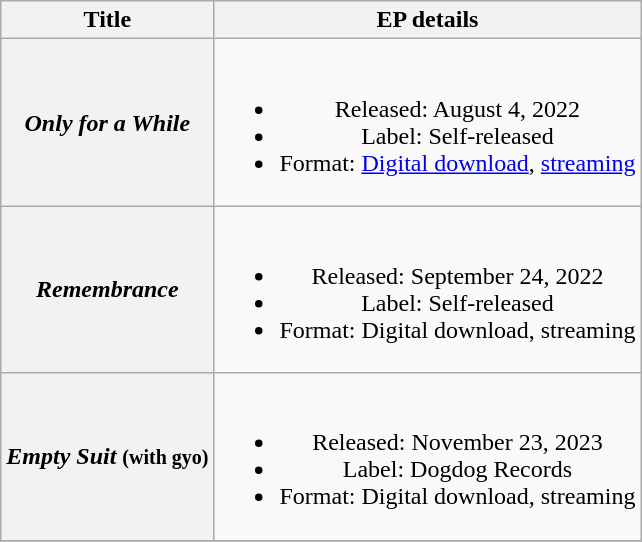<table class="wikitable plainrowheaders" style="text-align:center;">
<tr>
<th scope="col" scope="col">Title</th>
<th scope="col" scope="col";">EP details</th>
</tr>
<tr>
<th scope="row"><em>Only for a While</em></th>
<td><br><ul><li>Released: August 4, 2022</li><li>Label: Self-released</li><li>Format: <a href='#'>Digital download</a>, <a href='#'>streaming</a></li></ul></td>
</tr>
<tr>
<th scope="row"><em>Remembrance</em></th>
<td><br><ul><li>Released: September 24, 2022</li><li>Label: Self-released</li><li>Format: Digital download, streaming</li></ul></td>
</tr>
<tr>
<th scope="row"><em>Empty Suit</em> <small>(with gyo)</small></th>
<td><br><ul><li>Released: November 23, 2023</li><li>Label: Dogdog Records</li><li>Format: Digital download, streaming</li></ul></td>
</tr>
<tr>
</tr>
</table>
